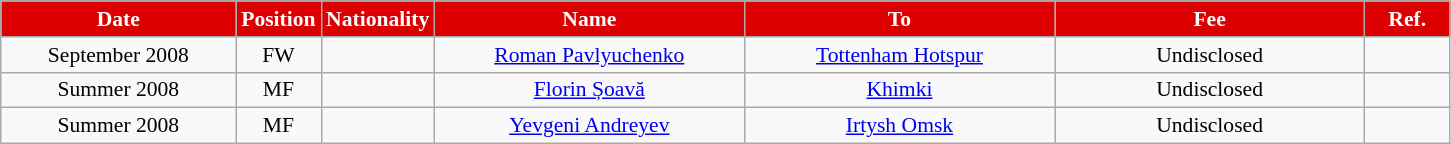<table class="wikitable"  style="text-align:center; font-size:90%; ">
<tr>
<th style="background:#DD0000; color:white; width:150px;">Date</th>
<th style="background:#DD0000; color:white; width:50px;">Position</th>
<th style="background:#DD0000; color:white; width:50px;">Nationality</th>
<th style="background:#DD0000; color:white; width:200px;">Name</th>
<th style="background:#DD0000; color:white; width:200px;">To</th>
<th style="background:#DD0000; color:white; width:200px;">Fee</th>
<th style="background:#DD0000; color:white; width:50px;">Ref.</th>
</tr>
<tr>
<td>September 2008</td>
<td>FW</td>
<td></td>
<td><a href='#'>Roman Pavlyuchenko</a></td>
<td><a href='#'>Tottenham Hotspur</a></td>
<td>Undisclosed</td>
<td></td>
</tr>
<tr>
<td>Summer 2008</td>
<td>MF</td>
<td></td>
<td><a href='#'>Florin Șoavă</a></td>
<td><a href='#'>Khimki</a></td>
<td>Undisclosed</td>
<td></td>
</tr>
<tr>
<td>Summer 2008</td>
<td>MF</td>
<td></td>
<td><a href='#'>Yevgeni Andreyev</a></td>
<td><a href='#'>Irtysh Omsk</a></td>
<td>Undisclosed</td>
<td></td>
</tr>
</table>
